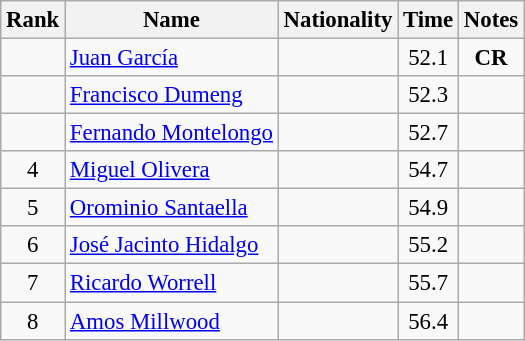<table class="wikitable sortable" style="text-align:center;font-size:95%">
<tr>
<th>Rank</th>
<th>Name</th>
<th>Nationality</th>
<th>Time</th>
<th>Notes</th>
</tr>
<tr>
<td></td>
<td align=left><a href='#'>Juan García</a></td>
<td align=left></td>
<td>52.1</td>
<td><strong>CR</strong></td>
</tr>
<tr>
<td></td>
<td align=left><a href='#'>Francisco Dumeng</a></td>
<td align=left></td>
<td>52.3</td>
<td></td>
</tr>
<tr>
<td></td>
<td align=left><a href='#'>Fernando Montelongo</a></td>
<td align=left></td>
<td>52.7</td>
<td></td>
</tr>
<tr>
<td>4</td>
<td align=left><a href='#'>Miguel Olivera</a></td>
<td align=left></td>
<td>54.7</td>
<td></td>
</tr>
<tr>
<td>5</td>
<td align=left><a href='#'>Orominio Santaella</a></td>
<td align=left></td>
<td>54.9</td>
<td></td>
</tr>
<tr>
<td>6</td>
<td align=left><a href='#'>José Jacinto Hidalgo</a></td>
<td align=left></td>
<td>55.2</td>
<td></td>
</tr>
<tr>
<td>7</td>
<td align=left><a href='#'>Ricardo Worrell</a></td>
<td align=left></td>
<td>55.7</td>
<td></td>
</tr>
<tr>
<td>8</td>
<td align=left><a href='#'>Amos Millwood</a></td>
<td align=left></td>
<td>56.4</td>
<td></td>
</tr>
</table>
